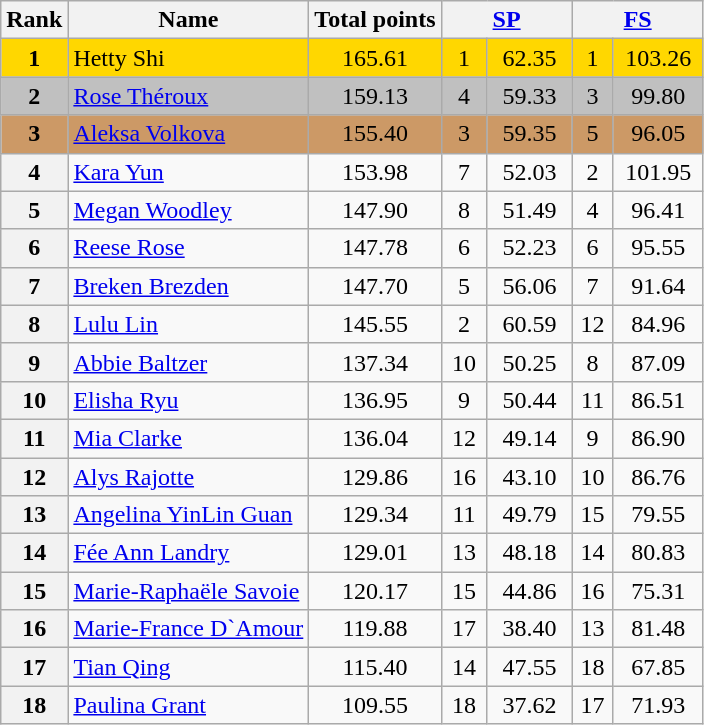<table class="wikitable sortable">
<tr>
<th>Rank</th>
<th>Name</th>
<th>Total points</th>
<th colspan="2" width="80px"><a href='#'>SP</a></th>
<th colspan="2" width="80px"><a href='#'>FS</a></th>
</tr>
<tr bgcolor="gold">
<td align="center"><strong>1</strong></td>
<td>Hetty Shi</td>
<td align="center">165.61</td>
<td align="center">1</td>
<td align="center">62.35</td>
<td align="center">1</td>
<td align="center">103.26</td>
</tr>
<tr bgcolor="silver">
<td align="center"><strong>2</strong></td>
<td><a href='#'>Rose Théroux</a></td>
<td align="center">159.13</td>
<td align="center">4</td>
<td align="center">59.33</td>
<td align="center">3</td>
<td align="center">99.80</td>
</tr>
<tr bgcolor="cc9966">
<td align="center"><strong>3</strong></td>
<td><a href='#'>Aleksa Volkova</a></td>
<td align="center">155.40</td>
<td align="center">3</td>
<td align="center">59.35</td>
<td align="center">5</td>
<td align="center">96.05</td>
</tr>
<tr>
<th>4</th>
<td><a href='#'>Kara Yun</a></td>
<td align="center">153.98</td>
<td align="center">7</td>
<td align="center">52.03</td>
<td align="center">2</td>
<td align="center">101.95</td>
</tr>
<tr>
<th>5</th>
<td><a href='#'>Megan Woodley</a></td>
<td align="center">147.90</td>
<td align="center">8</td>
<td align="center">51.49</td>
<td align="center">4</td>
<td align="center">96.41</td>
</tr>
<tr>
<th>6</th>
<td><a href='#'>Reese Rose</a></td>
<td align="center">147.78</td>
<td align="center">6</td>
<td align="center">52.23</td>
<td align="center">6</td>
<td align="center">95.55</td>
</tr>
<tr>
<th>7</th>
<td><a href='#'>Breken Brezden</a></td>
<td align="center">147.70</td>
<td align="center">5</td>
<td align="center">56.06</td>
<td align="center">7</td>
<td align="center">91.64</td>
</tr>
<tr>
<th>8</th>
<td><a href='#'>Lulu Lin</a></td>
<td align="center">145.55</td>
<td align="center">2</td>
<td align="center">60.59</td>
<td align="center">12</td>
<td align="center">84.96</td>
</tr>
<tr>
<th>9</th>
<td><a href='#'>Abbie Baltzer</a></td>
<td align="center">137.34</td>
<td align="center">10</td>
<td align="center">50.25</td>
<td align="center">8</td>
<td align="center">87.09</td>
</tr>
<tr>
<th>10</th>
<td><a href='#'>Elisha Ryu</a></td>
<td align="center">136.95</td>
<td align="center">9</td>
<td align="center">50.44</td>
<td align="center">11</td>
<td align="center">86.51</td>
</tr>
<tr>
<th>11</th>
<td><a href='#'>Mia Clarke</a></td>
<td align="center">136.04</td>
<td align="center">12</td>
<td align="center">49.14</td>
<td align="center">9</td>
<td align="center">86.90</td>
</tr>
<tr>
<th>12</th>
<td><a href='#'>Alys Rajotte</a></td>
<td align="center">129.86</td>
<td align="center">16</td>
<td align="center">43.10</td>
<td align="center">10</td>
<td align="center">86.76</td>
</tr>
<tr>
<th>13</th>
<td><a href='#'>Angelina YinLin Guan</a></td>
<td align="center">129.34</td>
<td align="center">11</td>
<td align="center">49.79</td>
<td align="center">15</td>
<td align="center">79.55</td>
</tr>
<tr>
<th>14</th>
<td><a href='#'>Fée Ann Landry</a></td>
<td align="center">129.01</td>
<td align="center">13</td>
<td align="center">48.18</td>
<td align="center">14</td>
<td align="center">80.83</td>
</tr>
<tr>
<th>15</th>
<td><a href='#'>Marie-Raphaële Savoie</a></td>
<td align="center">120.17</td>
<td align="center">15</td>
<td align="center">44.86</td>
<td align="center">16</td>
<td align="center">75.31</td>
</tr>
<tr>
<th>16</th>
<td><a href='#'>Marie-France D`Amour</a></td>
<td align="center">119.88</td>
<td align="center">17</td>
<td align="center">38.40</td>
<td align="center">13</td>
<td align="center">81.48</td>
</tr>
<tr>
<th>17</th>
<td><a href='#'>Tian Qing</a></td>
<td align="center">115.40</td>
<td align="center">14</td>
<td align="center">47.55</td>
<td align="center">18</td>
<td align="center">67.85</td>
</tr>
<tr>
<th>18</th>
<td><a href='#'>Paulina Grant</a></td>
<td align="center">109.55</td>
<td align="center">18</td>
<td align="center">37.62</td>
<td align="center">17</td>
<td align="center">71.93</td>
</tr>
</table>
